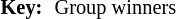<table style="font-size: 85%;">
<tr>
<td height=5></td>
</tr>
<tr>
<td><strong>Key:</strong></td>
<td></td>
<td>Group winners</td>
</tr>
</table>
